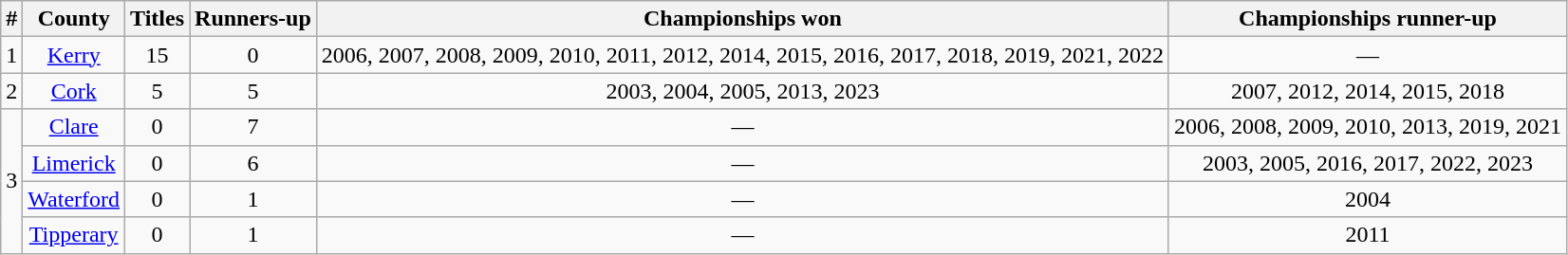<table class="wikitable" style="text-align:center;">
<tr>
<th>#</th>
<th>County</th>
<th>Titles</th>
<th>Runners-up</th>
<th>Championships won</th>
<th>Championships runner-up</th>
</tr>
<tr>
<td>1</td>
<td><a href='#'>Kerry</a></td>
<td>15</td>
<td>0</td>
<td>2006, 2007, 2008, 2009, 2010, 2011, 2012, 2014, 2015, 2016, 2017, 2018, 2019, 2021, 2022</td>
<td>—</td>
</tr>
<tr>
<td>2</td>
<td><a href='#'>Cork</a></td>
<td>5</td>
<td>5</td>
<td>2003, 2004, 2005, 2013, 2023</td>
<td>2007, 2012, 2014, 2015, 2018</td>
</tr>
<tr>
<td rowspan="4">3</td>
<td><a href='#'>Clare</a></td>
<td>0</td>
<td>7</td>
<td>—</td>
<td>2006, 2008, 2009, 2010, 2013, 2019, 2021</td>
</tr>
<tr>
<td><a href='#'>Limerick</a></td>
<td>0</td>
<td>6</td>
<td>—</td>
<td>2003, 2005, 2016, 2017, 2022, 2023</td>
</tr>
<tr>
<td><a href='#'>Waterford</a></td>
<td>0</td>
<td>1</td>
<td>—</td>
<td>2004</td>
</tr>
<tr>
<td><a href='#'>Tipperary</a></td>
<td>0</td>
<td>1</td>
<td>—</td>
<td>2011</td>
</tr>
</table>
